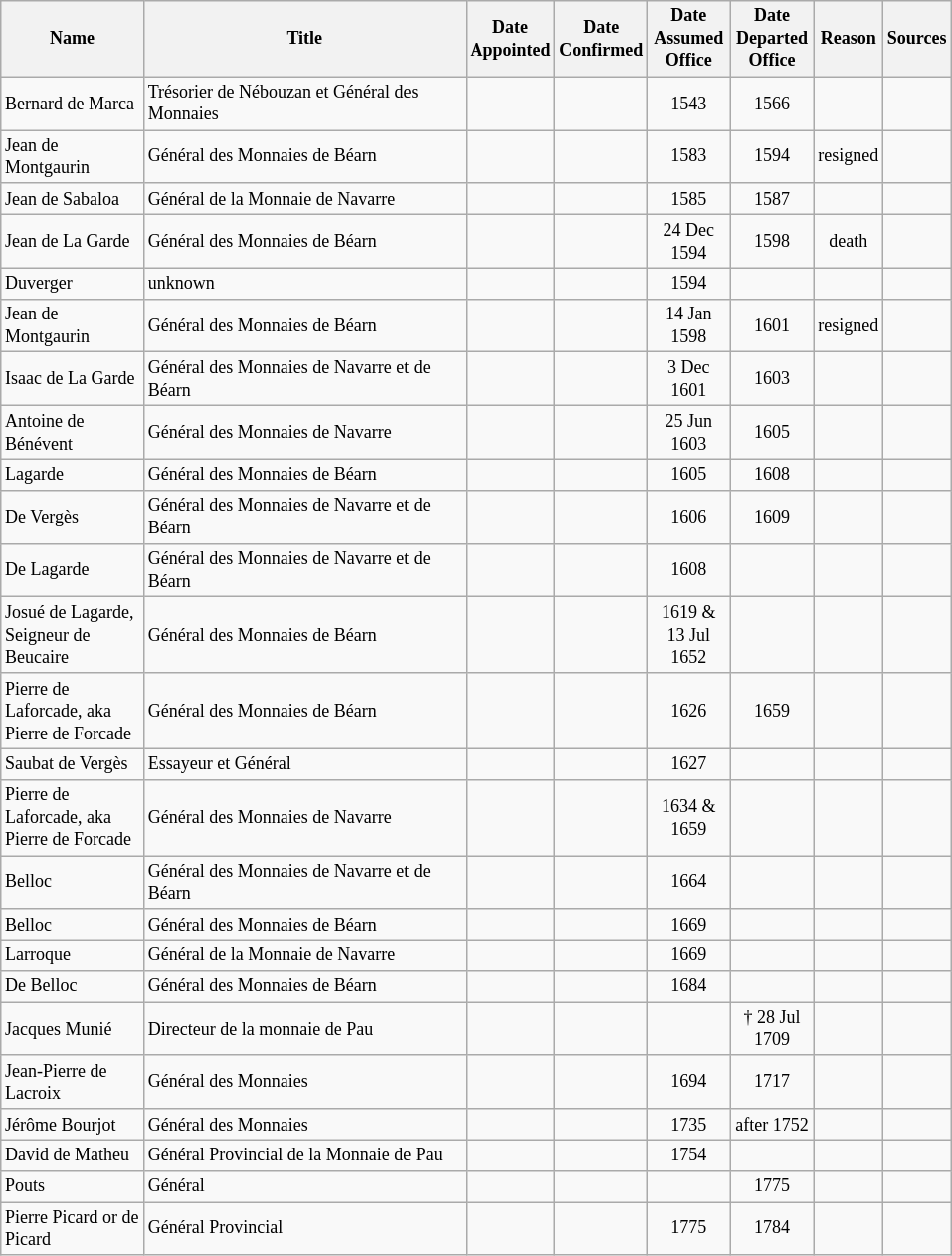<table class="wikitable">
<tr style="font-size: 75%;">
<th scope="col" style="width: 90px;">Name</th>
<th scope="col" style="width: 210px;">Title</th>
<th scope="col" style="width: 50px;">Date Appointed</th>
<th scope="col" style="width: 50px;">Date Confirmed</th>
<th scope="col" style="width: 50px;">Date Assumed Office</th>
<th scope="col" style="width: 50px;">Date Departed Office</th>
<th scope="col" style="width: 40px;">Reason</th>
<th scope="col" style="width: 30px;">Sources</th>
</tr>
<tr style="font-size: 75%;">
<td>Bernard de Marca</td>
<td>Trésorier de Nébouzan et Général des Monnaies</td>
<td style="text-align: center;"></td>
<td style="text-align: center;"></td>
<td style="text-align: center;">1543</td>
<td style="text-align: center;">1566</td>
<td style="text-align: center;"></td>
<td></td>
</tr>
<tr style="font-size: 75%;">
<td>Jean de Montgaurin</td>
<td>Général des Monnaies de Béarn</td>
<td style="text-align: center;"></td>
<td style="text-align: center;"></td>
<td style="text-align: center;">1583</td>
<td style="text-align: center;">1594</td>
<td style="text-align: center;">resigned</td>
<td></td>
</tr>
<tr style="font-size: 75%;">
<td>Jean de Sabaloa</td>
<td>Général de la Monnaie de Navarre</td>
<td style="text-align: center;"></td>
<td style="text-align: center;"></td>
<td style="text-align: center;">1585</td>
<td style="text-align: center;">1587</td>
<td style="text-align: center;"></td>
<td></td>
</tr>
<tr style="font-size: 75%;">
<td>Jean de La Garde</td>
<td>Général des Monnaies de Béarn</td>
<td style="text-align: center;"></td>
<td style="text-align: center;"></td>
<td style="text-align: center;">24 Dec 1594</td>
<td style="text-align: center;">1598</td>
<td style="text-align: center;">death</td>
<td></td>
</tr>
<tr style="font-size: 75%;">
<td>Duverger</td>
<td>unknown</td>
<td style="text-align: center;"></td>
<td style="text-align: center;"></td>
<td style="text-align: center;">1594</td>
<td style="text-align: center;"></td>
<td style="text-align: center;"></td>
<td></td>
</tr>
<tr style="font-size: 75%;">
<td>Jean de Montgaurin</td>
<td>Général des Monnaies de Béarn</td>
<td style="text-align: center;"></td>
<td style="text-align: center;"></td>
<td style="text-align: center;">14 Jan 1598</td>
<td style="text-align: center;">1601</td>
<td style="text-align: center;">resigned</td>
<td></td>
</tr>
<tr style="font-size: 75%;">
<td>Isaac de La Garde</td>
<td>Général des Monnaies de Navarre et de Béarn</td>
<td style="text-align: center;"></td>
<td style="text-align: center;"></td>
<td style="text-align: center;">3 Dec 1601</td>
<td style="text-align: center;">1603</td>
<td style="text-align: center;"></td>
<td></td>
</tr>
<tr style="font-size: 75%;">
<td>Antoine de Bénévent</td>
<td>Général des Monnaies de Navarre</td>
<td style="text-align: center;"></td>
<td style="text-align: center;"></td>
<td style="text-align: center;">25 Jun 1603</td>
<td style="text-align: center;">1605</td>
<td style="text-align: center;"></td>
<td></td>
</tr>
<tr style="font-size: 75%;">
<td>Lagarde</td>
<td>Général des Monnaies de Béarn</td>
<td style="text-align: center;"></td>
<td style="text-align: center;"></td>
<td style="text-align: center;">1605</td>
<td style="text-align: center;">1608</td>
<td style="text-align: center;"></td>
<td></td>
</tr>
<tr style="font-size: 75%;">
<td>De Vergès</td>
<td>Général des Monnaies de Navarre et de Béarn</td>
<td style="text-align: center;"></td>
<td style="text-align: center;"></td>
<td style="text-align: center;">1606</td>
<td style="text-align: center;">1609</td>
<td style="text-align: center;"></td>
<td></td>
</tr>
<tr style="font-size: 75%;">
<td>De Lagarde</td>
<td>Général des Monnaies de Navarre et de Béarn</td>
<td style="text-align: center;"></td>
<td style="text-align: center;"></td>
<td style="text-align: center;">1608</td>
<td style="text-align: center;"></td>
<td style="text-align: center;"></td>
<td></td>
</tr>
<tr style="font-size: 75%;">
<td>Josué de Lagarde, Seigneur de Beucaire</td>
<td>Général des Monnaies de Béarn</td>
<td style="text-align: center;"></td>
<td style="text-align: center;"></td>
<td style="text-align: center;">1619 & 13 Jul 1652</td>
<td style="text-align: center;"></td>
<td style="text-align: center;"></td>
<td></td>
</tr>
<tr style="font-size: 75%;">
<td>Pierre de Laforcade, aka Pierre de Forcade</td>
<td>Général des Monnaies de Béarn</td>
<td style="text-align: center;"></td>
<td style="text-align: center;"></td>
<td style="text-align: center;">1626</td>
<td style="text-align: center;">1659</td>
<td style="text-align: center;"></td>
<td></td>
</tr>
<tr style="font-size: 75%;">
<td>Saubat de Vergès</td>
<td>Essayeur et Général</td>
<td style="text-align: center;"></td>
<td style="text-align: center;"></td>
<td style="text-align: center;">1627</td>
<td style="text-align: center;"></td>
<td style="text-align: center;"></td>
<td></td>
</tr>
<tr style="font-size: 75%;">
<td>Pierre de Laforcade, aka Pierre de Forcade</td>
<td>Général des Monnaies de Navarre</td>
<td style="text-align: center;"></td>
<td style="text-align: center;"></td>
<td style="text-align: center;">1634 & 1659</td>
<td style="text-align: center;"></td>
<td style="text-align: center;"></td>
<td></td>
</tr>
<tr style="font-size: 75%;">
<td>Belloc</td>
<td>Général des Monnaies de Navarre et de Béarn</td>
<td style="text-align: center;"></td>
<td style="text-align: center;"></td>
<td style="text-align: center;">1664</td>
<td style="text-align: center;"></td>
<td style="text-align: center;"></td>
<td></td>
</tr>
<tr style="font-size: 75%;">
<td>Belloc</td>
<td>Général des Monnaies de Béarn</td>
<td style="text-align: center;"></td>
<td style="text-align: center;"></td>
<td style="text-align: center;">1669</td>
<td style="text-align: center;"></td>
<td style="text-align: center;"></td>
<td></td>
</tr>
<tr style="font-size: 75%;">
<td>Larroque</td>
<td>Général de la Monnaie de Navarre</td>
<td style="text-align: center;"></td>
<td style="text-align: center;"></td>
<td style="text-align: center;">1669</td>
<td style="text-align: center;"></td>
<td style="text-align: center;"></td>
<td></td>
</tr>
<tr style="font-size: 75%;">
<td>De Belloc</td>
<td>Général des Monnaies de Béarn</td>
<td style="text-align: center;"></td>
<td style="text-align: center;"></td>
<td style="text-align: center;">1684</td>
<td style="text-align: center;"></td>
<td style="text-align: center;"></td>
<td></td>
</tr>
<tr style="font-size: 75%;">
<td>Jacques Munié</td>
<td>Directeur de la monnaie de Pau</td>
<td style="text-align: center;"></td>
<td style="text-align: center;"></td>
<td style="text-align: center;"></td>
<td style="text-align: center;">† 28 Jul 1709</td>
<td style="text-align: center;"></td>
<td></td>
</tr>
<tr style="font-size: 75%;">
<td>Jean-Pierre de Lacroix</td>
<td>Général des Monnaies</td>
<td style="text-align: center;"></td>
<td style="text-align: center;"></td>
<td style="text-align: center;">1694</td>
<td style="text-align: center;">1717</td>
<td style="text-align: center;"></td>
<td></td>
</tr>
<tr style="font-size: 75%;">
<td>Jérôme Bourjot</td>
<td>Général des Monnaies</td>
<td style="text-align: center;"></td>
<td style="text-align: center;"></td>
<td style="text-align: center;">1735</td>
<td style="text-align: center;">after 1752</td>
<td style="text-align: center;"></td>
<td></td>
</tr>
<tr style="font-size: 75%;">
<td>David de Matheu</td>
<td>Général Provincial de la Monnaie de Pau</td>
<td style="text-align: center;"></td>
<td style="text-align: center;"></td>
<td style="text-align: center;">1754</td>
<td style="text-align: center;"></td>
<td style="text-align: center;"></td>
<td></td>
</tr>
<tr style="font-size: 75%;">
<td>Pouts</td>
<td>Général</td>
<td style="text-align: center;"></td>
<td style="text-align: center;"></td>
<td style="text-align: center;"></td>
<td style="text-align: center;">1775</td>
<td style="text-align: center;"></td>
<td></td>
</tr>
<tr style="font-size: 75%;">
<td>Pierre Picard or de Picard</td>
<td>Général Provincial</td>
<td style="text-align: center;"></td>
<td style="text-align: center;"></td>
<td style="text-align: center;">1775</td>
<td style="text-align: center;">1784</td>
<td style="text-align: center;"></td>
<td></td>
</tr>
</table>
